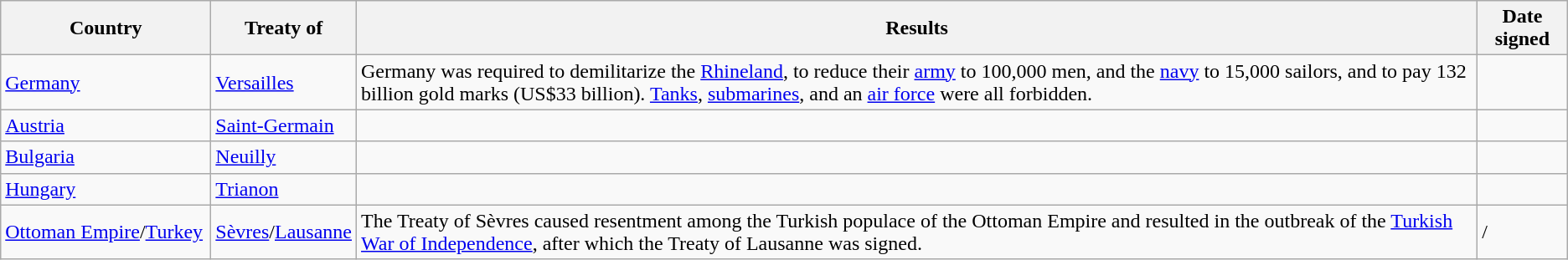<table class="wikitable sortable">
<tr>
<th width=160>Country</th>
<th width=90>Treaty of</th>
<th class=unsortable>Results</th>
<th>Date signed</th>
</tr>
<tr>
<td> <a href='#'>Germany</a></td>
<td><a href='#'>Versailles</a></td>
<td>Germany was required to demilitarize the <a href='#'>Rhineland</a>, to reduce their <a href='#'>army</a> to 100,000 men, and the <a href='#'>navy</a> to 15,000 sailors, and to pay 132 billion gold marks (US$33 billion). <a href='#'>Tanks</a>, <a href='#'>submarines</a>, and an <a href='#'>air force</a> were all forbidden.</td>
<td></td>
</tr>
<tr>
<td> <a href='#'>Austria</a></td>
<td><a href='#'>Saint-Germain</a></td>
<td></td>
<td></td>
</tr>
<tr>
<td> <a href='#'>Bulgaria</a></td>
<td><a href='#'>Neuilly</a></td>
<td></td>
<td></td>
</tr>
<tr>
<td> <a href='#'>Hungary</a></td>
<td><a href='#'>Trianon</a></td>
<td></td>
<td></td>
</tr>
<tr>
<td> <a href='#'>Ottoman Empire</a>/<a href='#'>Turkey</a></td>
<td><a href='#'>Sèvres</a>/<a href='#'>Lausanne</a></td>
<td>The Treaty of Sèvres caused resentment among the Turkish populace of the Ottoman Empire and resulted in the outbreak of the <a href='#'>Turkish War of Independence</a>, after which the Treaty of Lausanne was signed.</td>
<td>/</td>
</tr>
</table>
